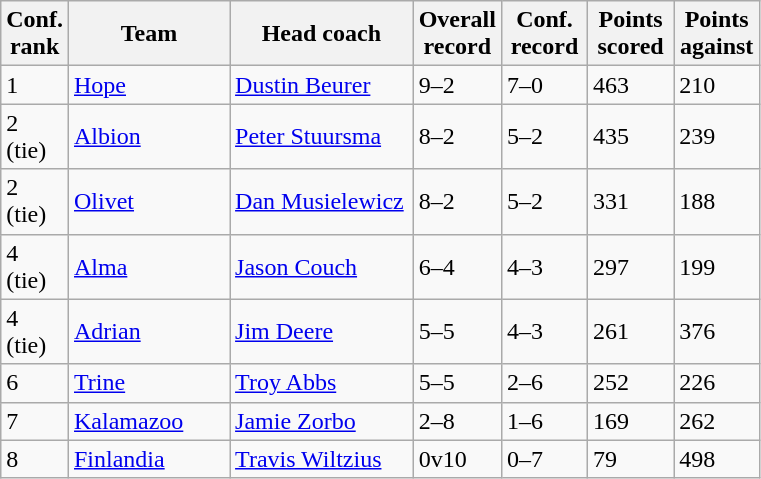<table class="sortable wikitable">
<tr>
<th width="25">Conf. rank</th>
<th width="100">Team</th>
<th width="115">Head coach</th>
<th width="50">Overall record</th>
<th width="50">Conf. record</th>
<th width="50">Points scored</th>
<th width="50">Points against</th>
</tr>
<tr align="left" bgcolor="">
<td>1</td>
<td><a href='#'>Hope</a></td>
<td><a href='#'>Dustin Beurer</a></td>
<td>9–2</td>
<td>7–0</td>
<td>463</td>
<td>210</td>
</tr>
<tr align="left" bgcolor="">
<td>2 (tie)</td>
<td><a href='#'>Albion</a></td>
<td><a href='#'>Peter Stuursma</a></td>
<td>8–2</td>
<td>5–2</td>
<td>435</td>
<td>239</td>
</tr>
<tr align="left" bgcolor="">
<td>2 (tie)</td>
<td><a href='#'>Olivet</a></td>
<td><a href='#'>Dan Musielewicz</a></td>
<td>8–2</td>
<td>5–2</td>
<td>331</td>
<td>188</td>
</tr>
<tr align="left" bgcolor="">
<td>4 (tie)</td>
<td><a href='#'>Alma</a></td>
<td><a href='#'>Jason Couch</a></td>
<td>6–4</td>
<td>4–3</td>
<td>297</td>
<td>199</td>
</tr>
<tr align="left" bgcolor="">
<td>4 (tie)</td>
<td><a href='#'>Adrian</a></td>
<td><a href='#'>Jim Deere</a></td>
<td>5–5</td>
<td>4–3</td>
<td>261</td>
<td>376</td>
</tr>
<tr align="left" bgcolor="">
<td>6</td>
<td><a href='#'>Trine</a></td>
<td><a href='#'>Troy Abbs</a></td>
<td>5–5</td>
<td>2–6</td>
<td>252</td>
<td>226</td>
</tr>
<tr align="left" bgcolor="">
<td>7</td>
<td><a href='#'>Kalamazoo</a></td>
<td><a href='#'>Jamie Zorbo</a></td>
<td>2–8</td>
<td>1–6</td>
<td>169</td>
<td>262</td>
</tr>
<tr align="left" bgcolor="">
<td>8</td>
<td><a href='#'>Finlandia</a></td>
<td><a href='#'>Travis Wiltzius</a></td>
<td>0v10</td>
<td>0–7</td>
<td>79</td>
<td>498</td>
</tr>
</table>
